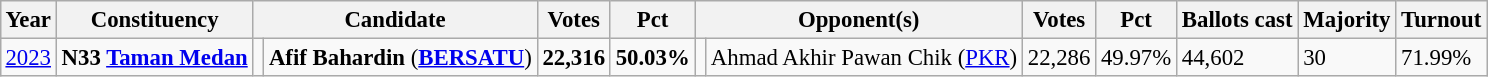<table class="wikitable" style="margin:0.5em ; font-size:95%">
<tr>
<th>Year</th>
<th>Constituency</th>
<th colspan=2>Candidate</th>
<th>Votes</th>
<th>Pct</th>
<th colspan=2>Opponent(s)</th>
<th>Votes</th>
<th>Pct</th>
<th>Ballots cast</th>
<th>Majority</th>
<th>Turnout</th>
</tr>
<tr>
<td><a href='#'>2023</a></td>
<td><strong>N33 <a href='#'>Taman Medan</a></strong></td>
<td rowspan="3" bgcolor=></td>
<td><strong>Afif Bahardin</strong> (<a href='#'><strong>BERSATU</strong></a>)</td>
<td align="right"><strong>22,316</strong></td>
<td><strong>50.03%</strong></td>
<td></td>
<td>Ahmad Akhir Pawan Chik (<a href='#'>PKR</a>)</td>
<td align="right">22,286</td>
<td>49.97%</td>
<td>44,602</td>
<td>30</td>
<td>71.99%</td>
</tr>
</table>
